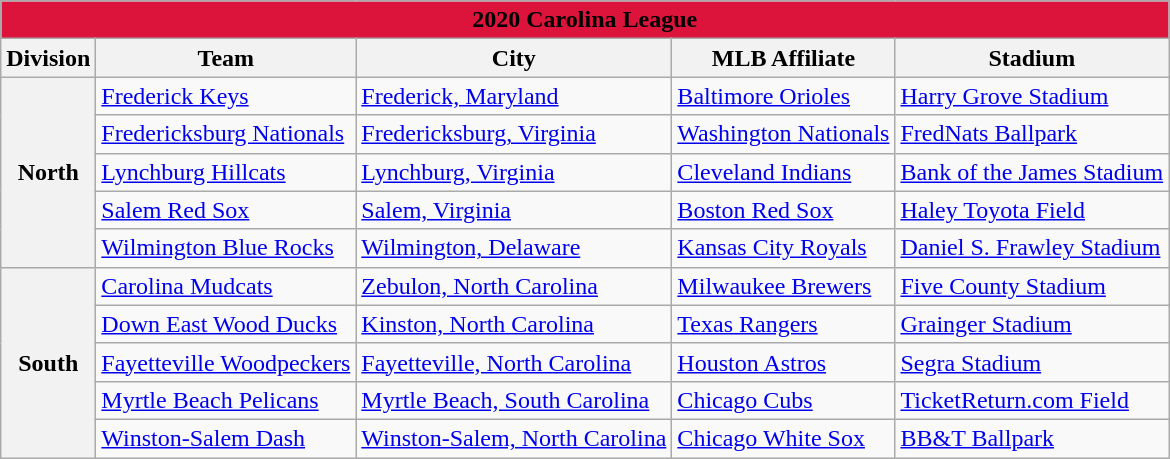<table class="wikitable" style="width:auto">
<tr>
<td bgcolor="#DC143C" align="center" colspan="7"><strong><span>2020 Carolina League</span></strong></td>
</tr>
<tr>
<th>Division</th>
<th>Team</th>
<th>City</th>
<th>MLB Affiliate</th>
<th>Stadium</th>
</tr>
<tr>
<th rowspan="5">North</th>
<td><a href='#'>Frederick Keys</a></td>
<td><a href='#'>Frederick, Maryland</a></td>
<td><a href='#'>Baltimore Orioles</a></td>
<td><a href='#'>Harry Grove Stadium</a></td>
</tr>
<tr>
<td><a href='#'>Fredericksburg Nationals</a></td>
<td><a href='#'>Fredericksburg, Virginia</a></td>
<td><a href='#'>Washington Nationals</a></td>
<td><a href='#'>FredNats Ballpark</a></td>
</tr>
<tr>
<td><a href='#'>Lynchburg Hillcats</a></td>
<td><a href='#'>Lynchburg, Virginia</a></td>
<td><a href='#'>Cleveland Indians</a></td>
<td><a href='#'>Bank of the James Stadium</a></td>
</tr>
<tr>
<td><a href='#'>Salem Red Sox</a></td>
<td><a href='#'>Salem, Virginia</a></td>
<td><a href='#'>Boston Red Sox</a></td>
<td><a href='#'>Haley Toyota Field</a></td>
</tr>
<tr>
<td><a href='#'>Wilmington Blue Rocks</a></td>
<td><a href='#'>Wilmington, Delaware</a></td>
<td><a href='#'>Kansas City Royals</a></td>
<td><a href='#'>Daniel S. Frawley Stadium</a></td>
</tr>
<tr>
<th rowspan="5">South</th>
<td><a href='#'>Carolina Mudcats</a></td>
<td><a href='#'>Zebulon, North Carolina</a></td>
<td><a href='#'>Milwaukee Brewers</a></td>
<td><a href='#'>Five County Stadium</a></td>
</tr>
<tr>
<td><a href='#'>Down East Wood Ducks</a></td>
<td><a href='#'>Kinston, North Carolina</a></td>
<td><a href='#'>Texas Rangers</a></td>
<td><a href='#'>Grainger Stadium</a></td>
</tr>
<tr>
<td><a href='#'>Fayetteville Woodpeckers</a></td>
<td><a href='#'>Fayetteville, North Carolina</a></td>
<td><a href='#'>Houston Astros</a></td>
<td><a href='#'>Segra Stadium</a></td>
</tr>
<tr>
<td><a href='#'>Myrtle Beach Pelicans</a></td>
<td><a href='#'>Myrtle Beach, South Carolina</a></td>
<td><a href='#'>Chicago Cubs</a></td>
<td><a href='#'>TicketReturn.com Field</a></td>
</tr>
<tr>
<td><a href='#'>Winston-Salem Dash</a></td>
<td><a href='#'>Winston-Salem, North Carolina</a></td>
<td><a href='#'>Chicago White Sox</a></td>
<td><a href='#'>BB&T Ballpark</a></td>
</tr>
</table>
